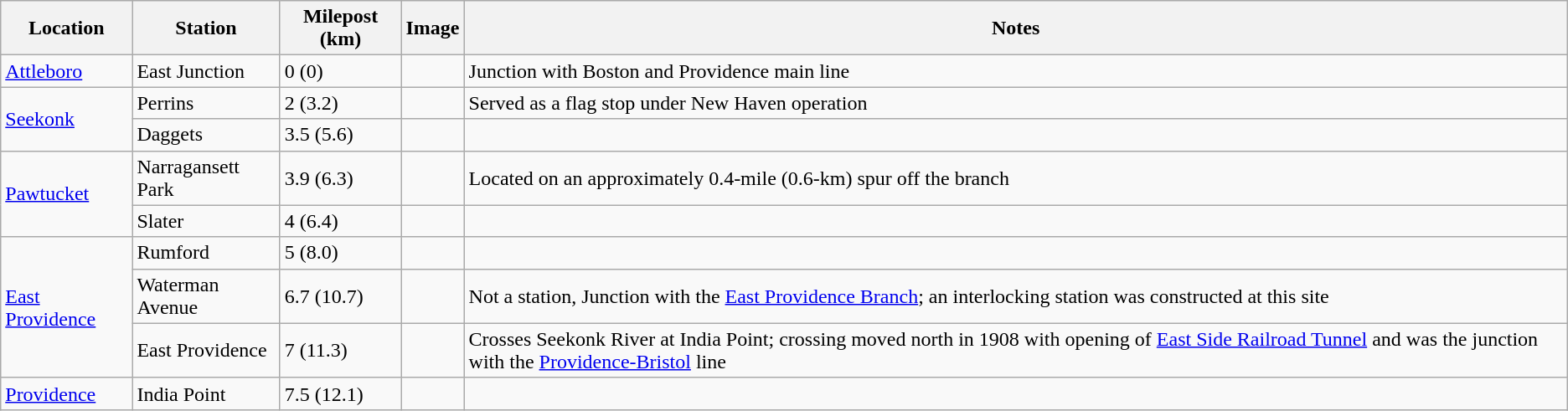<table class="wikitable">
<tr>
<th>Location</th>
<th>Station</th>
<th>Milepost (km)</th>
<th>Image</th>
<th>Notes</th>
</tr>
<tr>
<td><a href='#'>Attleboro</a></td>
<td>East Junction</td>
<td>0 (0)</td>
<td></td>
<td>Junction with Boston and Providence main line</td>
</tr>
<tr>
<td rowspan="2"><a href='#'>Seekonk</a></td>
<td>Perrins</td>
<td>2 (3.2)</td>
<td></td>
<td>Served as a flag stop under New Haven operation</td>
</tr>
<tr>
<td>Daggets</td>
<td>3.5 (5.6)</td>
<td></td>
<td></td>
</tr>
<tr>
<td rowspan="2"><a href='#'>Pawtucket</a></td>
<td>Narragansett Park</td>
<td>3.9 (6.3)</td>
<td></td>
<td>Located on an approximately 0.4-mile (0.6-km) spur off the branch</td>
</tr>
<tr>
<td>Slater</td>
<td>4 (6.4)</td>
<td></td>
<td></td>
</tr>
<tr>
<td rowspan="3"><a href='#'>East Providence</a></td>
<td>Rumford</td>
<td>5 (8.0)</td>
<td></td>
<td></td>
</tr>
<tr>
<td>Waterman Avenue</td>
<td>6.7 (10.7)</td>
<td></td>
<td>Not a station, Junction with the <a href='#'>East Providence Branch</a>; an interlocking station was constructed at this site</td>
</tr>
<tr>
<td>East Providence</td>
<td>7 (11.3)</td>
<td></td>
<td>Crosses Seekonk River at India Point; crossing moved north in 1908 with opening of <a href='#'>East Side Railroad Tunnel</a> and was the junction with the <a href='#'>Providence-Bristol</a> line</td>
</tr>
<tr>
<td><a href='#'>Providence</a></td>
<td>India Point</td>
<td>7.5 (12.1)</td>
<td></td>
<td></td>
</tr>
</table>
